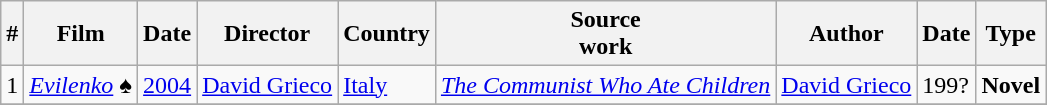<table class="wikitable">
<tr>
<th>#</th>
<th>Film</th>
<th>Date</th>
<th>Director</th>
<th>Country</th>
<th>Source<br>work</th>
<th>Author</th>
<th>Date</th>
<th>Type</th>
</tr>
<tr>
<td>1</td>
<td><em><a href='#'>Evilenko</a></em> ♠</td>
<td><a href='#'>2004</a></td>
<td><a href='#'>David Grieco</a></td>
<td><a href='#'>Italy</a></td>
<td><em><a href='#'>The Communist Who Ate Children</a></em></td>
<td><a href='#'>David Grieco</a></td>
<td>199?</td>
<td><strong>Novel</strong></td>
</tr>
<tr>
</tr>
</table>
